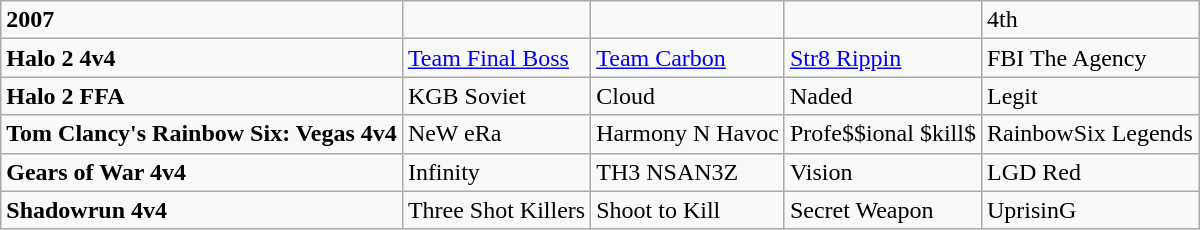<table class="wikitable">
<tr>
<td><strong>2007</strong></td>
<td></td>
<td></td>
<td></td>
<td>4th</td>
</tr>
<tr>
<td><strong>Halo 2 4v4</strong></td>
<td> <a href='#'>Team Final Boss</a></td>
<td> <a href='#'>Team Carbon</a></td>
<td> <a href='#'>Str8 Rippin</a></td>
<td> FBI The Agency</td>
</tr>
<tr>
<td><strong>Halo 2 FFA</strong></td>
<td> KGB Soviet</td>
<td> Cloud</td>
<td> Naded</td>
<td> Legit</td>
</tr>
<tr>
<td><strong>Tom Clancy's Rainbow Six: Vegas 4v4</strong></td>
<td> NeW eRa</td>
<td> Harmony N Havoc</td>
<td> Profe$$ional $kill$</td>
<td> RainbowSix Legends</td>
</tr>
<tr>
<td><strong>Gears of War 4v4</strong></td>
<td> Infinity</td>
<td> TH3 NSAN3Z</td>
<td> Vision</td>
<td> LGD Red</td>
</tr>
<tr>
<td><strong>Shadowrun 4v4</strong></td>
<td> Three Shot Killers</td>
<td> Shoot to Kill</td>
<td> Secret Weapon</td>
<td> UprisinG</td>
</tr>
</table>
